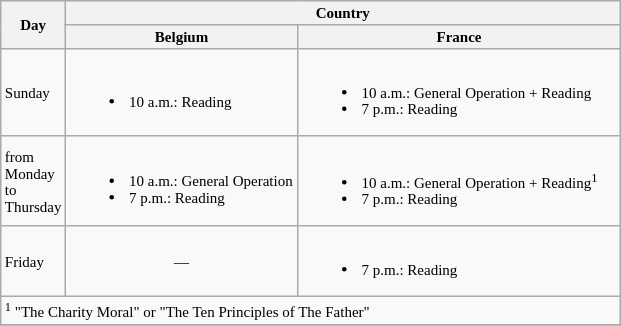<table class="wikitable" style="float:right;font-size:10px;line-height:normal;">
<tr>
<th rowspan=2>Day</th>
<th colspan=2>Country</th>
</tr>
<tr --->
<th style="width:15em;font-size:100%">Belgium</th>
<th style="width:21em;font-size:100%">France</th>
</tr>
<tr ---->
<td>Sunday</td>
<td align=left><br><ul><li>10 a.m.: Reading</li></ul></td>
<td align=left><br><ul><li>10 a.m.: General Operation + Reading</li><li>7 p.m.: Reading</li></ul></td>
</tr>
<tr>
<td>from <br>Monday <br>to <br>Thursday</td>
<td align=left><br><ul><li>10 a.m.: General Operation</li><li>7 p.m.: Reading</li></ul></td>
<td align=left><br><ul><li>10 a.m.: General Operation + Reading<sup>1</sup></li><li>7 p.m.: Reading</li></ul></td>
</tr>
<tr>
<td>Friday</td>
<td align=center>—</td>
<td align=left><br><ul><li>7 p.m.: Reading</li></ul></td>
</tr>
<tr>
<td colspan="3" style="font-size:10px"><sup>1</sup> "The Charity Moral" or "The Ten Principles of The Father"</td>
</tr>
<tr>
</tr>
</table>
